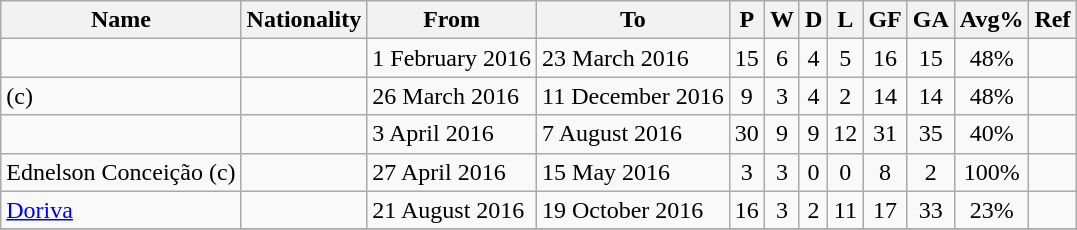<table class="wikitable sortable">
<tr>
<th>Name</th>
<th>Nationality</th>
<th>From</th>
<th class="unsortable">To</th>
<th>P</th>
<th>W</th>
<th>D</th>
<th>L</th>
<th>GF</th>
<th>GA</th>
<th>Avg%</th>
<th>Ref</th>
</tr>
<tr>
<td align=left></td>
<td></td>
<td align=left>1 February 2016</td>
<td align=left>23 March 2016</td>
<td align=center>15</td>
<td align=center>6</td>
<td align=center>4</td>
<td align=center>5</td>
<td align=center>16</td>
<td align=center>15</td>
<td align=center>48%</td>
<td align=center></td>
</tr>
<tr>
<td align=left> (c)</td>
<td></td>
<td align=left>26 March 2016</td>
<td align=left>11 December 2016</td>
<td align=center>9</td>
<td align=center>3</td>
<td align=center>4</td>
<td align=center>2</td>
<td align=center>14</td>
<td align=center>14</td>
<td align=center>48%</td>
<td align=center></td>
</tr>
<tr>
<td align=left></td>
<td></td>
<td align=left>3 April 2016</td>
<td align=left>7 August 2016</td>
<td align=center>30</td>
<td align=center>9</td>
<td align=center>9</td>
<td align=center>12</td>
<td align=center>31</td>
<td align=center>35</td>
<td align=center>40%</td>
<td align=center></td>
</tr>
<tr>
<td align=left>Ednelson Conceição (c)</td>
<td></td>
<td align=left>27 April 2016</td>
<td align=left>15 May 2016</td>
<td align=center>3</td>
<td align=center>3</td>
<td align=center>0</td>
<td align=center>0</td>
<td align=center>8</td>
<td align=center>2</td>
<td align=center>100%</td>
<td align=center></td>
</tr>
<tr>
<td align=left><a href='#'>Doriva</a></td>
<td></td>
<td align=left>21 August 2016</td>
<td align=left>19 October 2016</td>
<td align=center>16</td>
<td align=center>3</td>
<td align=center>2</td>
<td align=center>11</td>
<td align=center>17</td>
<td align=center>33</td>
<td align=center>23%</td>
<td align=center></td>
</tr>
<tr>
</tr>
</table>
